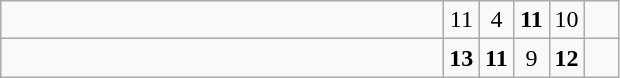<table class="wikitable">
<tr>
<td style="width:18em"></td>
<td align=center style="width:1em">11</td>
<td align=center style="width:1em">4</td>
<td align=center style="width:1em"><strong>11</strong></td>
<td align=center style="width:1em">10</td>
<td align=center style="width:1em"></td>
</tr>
<tr>
<td style="width:18em"><strong></strong></td>
<td align=center style="width:1em"><strong>13</strong></td>
<td align=center style="width:1em"><strong>11</strong></td>
<td align=center style="width:1em">9</td>
<td align=center style="width:1em"><strong>12</strong></td>
<td align=center style="width:1em"></td>
</tr>
</table>
